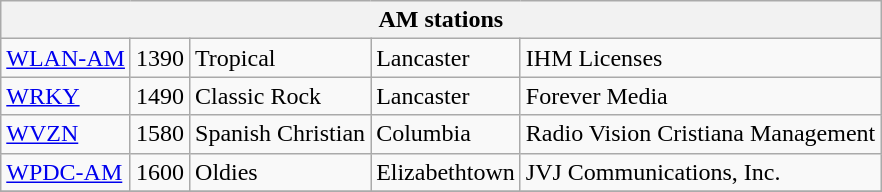<table class="wikitable">
<tr>
<th colspan=5>AM stations</th>
</tr>
<tr>
<td><a href='#'>WLAN-AM</a></td>
<td>1390</td>
<td>Tropical</td>
<td>Lancaster</td>
<td>IHM Licenses</td>
</tr>
<tr>
<td><a href='#'>WRKY</a></td>
<td>1490</td>
<td>Classic Rock</td>
<td>Lancaster</td>
<td>Forever Media</td>
</tr>
<tr>
<td><a href='#'>WVZN</a></td>
<td>1580</td>
<td>Spanish Christian</td>
<td>Columbia</td>
<td>Radio Vision Cristiana Management</td>
</tr>
<tr>
<td><a href='#'>WPDC-AM</a></td>
<td>1600</td>
<td>Oldies</td>
<td>Elizabethtown</td>
<td>JVJ Communications, Inc.</td>
</tr>
<tr>
</tr>
</table>
